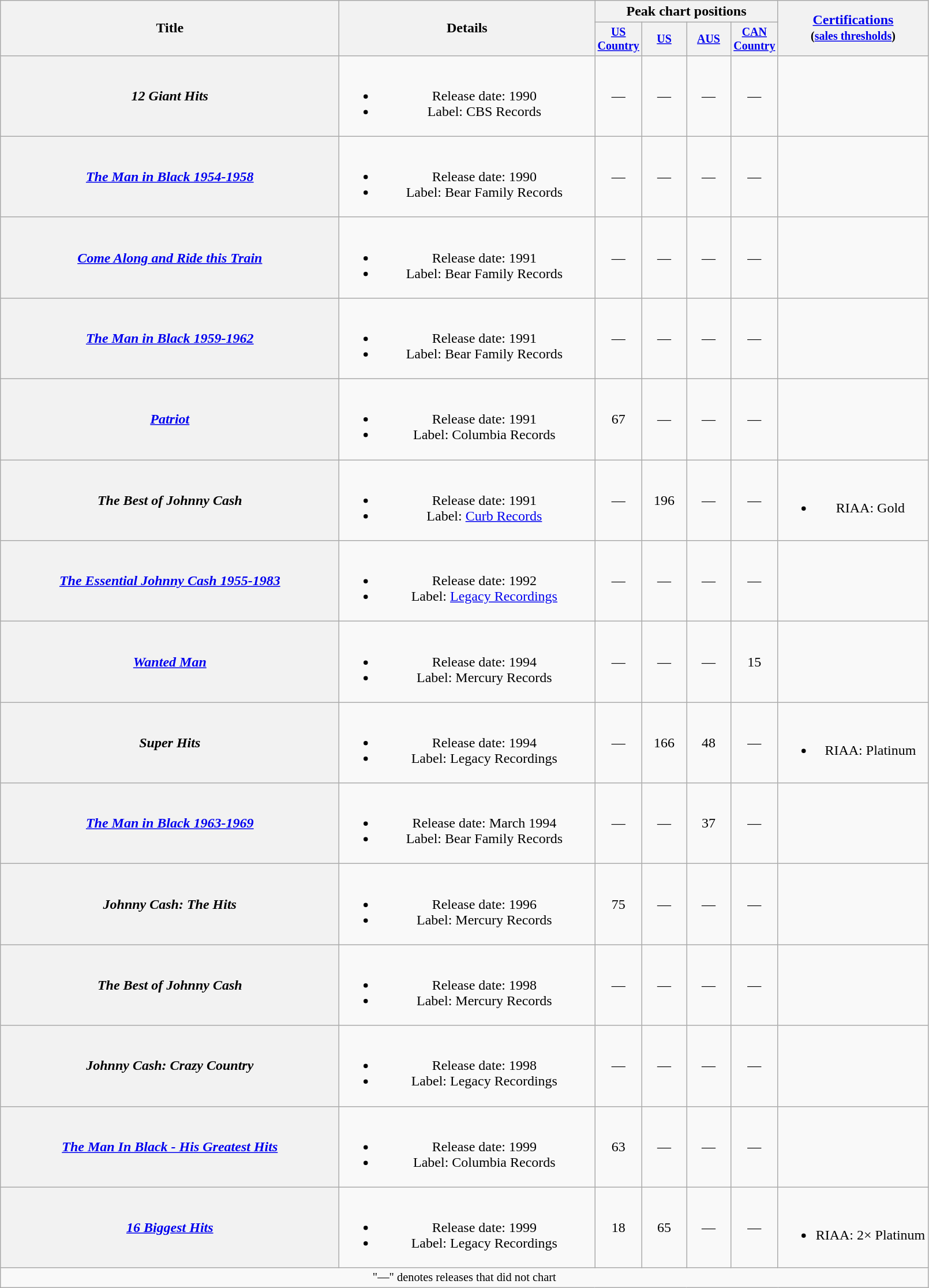<table class="wikitable plainrowheaders" style="text-align:center;">
<tr>
<th rowspan="2" style="width:24em;">Title</th>
<th rowspan="2" style="width:18em;">Details</th>
<th colspan="4">Peak chart positions</th>
<th rowspan="2"><a href='#'>Certifications</a><br><small>(<a href='#'>sales thresholds</a>)</small></th>
</tr>
<tr style="font-size:smaller;">
<th style="width:45px;"><a href='#'>US Country</a></th>
<th style="width:45px;"><a href='#'>US</a></th>
<th style="width:45px;"><a href='#'>AUS</a></th>
<th style="width:45px;"><a href='#'>CAN Country</a></th>
</tr>
<tr>
<th scope="row"><em>12 Giant Hits</em></th>
<td><br><ul><li>Release date: 1990</li><li>Label: CBS Records</li></ul></td>
<td>—</td>
<td>—</td>
<td>—</td>
<td>—</td>
<td></td>
</tr>
<tr>
<th scope="row"><em><a href='#'>The Man in Black 1954-1958</a></em></th>
<td><br><ul><li>Release date: 1990</li><li>Label: Bear Family Records</li></ul></td>
<td>—</td>
<td>—</td>
<td>—</td>
<td>—</td>
<td></td>
</tr>
<tr>
<th scope="row"><em><a href='#'>Come Along and Ride this Train</a></em></th>
<td><br><ul><li>Release date: 1991</li><li>Label: Bear Family Records</li></ul></td>
<td>—</td>
<td>—</td>
<td>—</td>
<td>—</td>
<td></td>
</tr>
<tr>
<th scope="row"><em><a href='#'>The Man in Black 1959-1962</a></em></th>
<td><br><ul><li>Release date: 1991</li><li>Label: Bear Family Records</li></ul></td>
<td>—</td>
<td>—</td>
<td>—</td>
<td>—</td>
<td></td>
</tr>
<tr>
<th scope="row"><em><a href='#'>Patriot</a></em></th>
<td><br><ul><li>Release date: 1991</li><li>Label: Columbia Records</li></ul></td>
<td>67</td>
<td>—</td>
<td>—</td>
<td>—</td>
<td></td>
</tr>
<tr>
<th scope="row"><em>The Best of Johnny Cash</em></th>
<td><br><ul><li>Release date: 1991</li><li>Label: <a href='#'>Curb Records</a></li></ul></td>
<td>—</td>
<td>196</td>
<td>—</td>
<td>—</td>
<td><br><ul><li>RIAA: Gold</li></ul></td>
</tr>
<tr>
<th scope="row"><em><a href='#'>The Essential Johnny Cash 1955-1983</a></em></th>
<td><br><ul><li>Release date: 1992</li><li>Label: <a href='#'>Legacy Recordings</a></li></ul></td>
<td>—</td>
<td>—</td>
<td>—</td>
<td>—</td>
<td></td>
</tr>
<tr>
<th scope="row"><em><a href='#'>Wanted Man</a></em></th>
<td><br><ul><li>Release date: 1994</li><li>Label: Mercury Records</li></ul></td>
<td>—</td>
<td>—</td>
<td>—</td>
<td>15</td>
<td></td>
</tr>
<tr>
<th scope="row"><em>Super Hits</em></th>
<td><br><ul><li>Release date: 1994</li><li>Label: Legacy Recordings</li></ul></td>
<td>—</td>
<td>166</td>
<td>48</td>
<td>—</td>
<td><br><ul><li>RIAA: Platinum</li></ul></td>
</tr>
<tr>
<th scope="row"><em><a href='#'>The Man in Black 1963-1969</a></em></th>
<td><br><ul><li>Release date: March 1994</li><li>Label: Bear Family Records</li></ul></td>
<td>—</td>
<td>—</td>
<td>37</td>
<td>—</td>
<td></td>
</tr>
<tr>
<th scope="row"><em>Johnny Cash: The Hits</em></th>
<td><br><ul><li>Release date: 1996</li><li>Label: Mercury Records</li></ul></td>
<td>75</td>
<td>—</td>
<td>—</td>
<td>—</td>
<td></td>
</tr>
<tr>
<th scope="row"><em>The Best of Johnny Cash</em></th>
<td><br><ul><li>Release date: 1998</li><li>Label: Mercury Records</li></ul></td>
<td>—</td>
<td>—</td>
<td>—</td>
<td>—</td>
<td></td>
</tr>
<tr>
<th scope="row"><em>Johnny Cash: Crazy Country</em></th>
<td><br><ul><li>Release date: 1998</li><li>Label: Legacy Recordings</li></ul></td>
<td>—</td>
<td>—</td>
<td>—</td>
<td>—</td>
<td></td>
</tr>
<tr>
<th scope="row"><em><a href='#'>The Man In Black - His Greatest Hits</a></em></th>
<td><br><ul><li>Release date: 1999</li><li>Label: Columbia Records</li></ul></td>
<td>63</td>
<td>—</td>
<td>—</td>
<td>—</td>
<td></td>
</tr>
<tr>
<th scope="row"><em><a href='#'>16 Biggest Hits</a></em></th>
<td><br><ul><li>Release date: 1999</li><li>Label: Legacy Recordings</li></ul></td>
<td>18</td>
<td>65</td>
<td>—</td>
<td>—</td>
<td><br><ul><li>RIAA: 2× Platinum</li></ul></td>
</tr>
<tr>
<td colspan="7" style="font-size:85%">"—" denotes releases that did not chart</td>
</tr>
</table>
